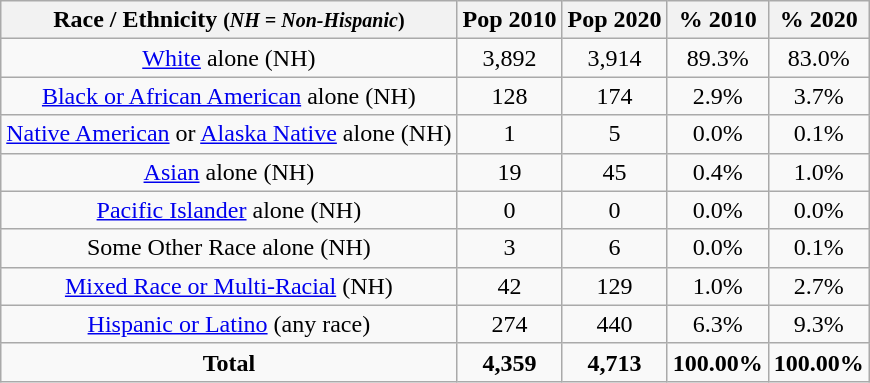<table class="wikitable" style="text-align:center;">
<tr>
<th>Race / Ethnicity <small>(<em>NH = Non-Hispanic</em>)</small></th>
<th>Pop 2010</th>
<th>Pop 2020</th>
<th>% 2010</th>
<th>% 2020</th>
</tr>
<tr>
<td><a href='#'>White</a> alone (NH)</td>
<td>3,892</td>
<td>3,914</td>
<td>89.3%</td>
<td>83.0%</td>
</tr>
<tr>
<td><a href='#'>Black or African American</a> alone (NH)</td>
<td>128</td>
<td>174</td>
<td>2.9%</td>
<td>3.7%</td>
</tr>
<tr>
<td><a href='#'>Native American</a> or <a href='#'>Alaska Native</a> alone (NH)</td>
<td>1</td>
<td>5</td>
<td>0.0%</td>
<td>0.1%</td>
</tr>
<tr>
<td><a href='#'>Asian</a> alone (NH)</td>
<td>19</td>
<td>45</td>
<td>0.4%</td>
<td>1.0%</td>
</tr>
<tr>
<td><a href='#'>Pacific Islander</a> alone (NH)</td>
<td>0</td>
<td>0</td>
<td>0.0%</td>
<td>0.0%</td>
</tr>
<tr>
<td>Some Other Race alone (NH)</td>
<td>3</td>
<td>6</td>
<td>0.0%</td>
<td>0.1%</td>
</tr>
<tr>
<td><a href='#'>Mixed Race or Multi-Racial</a> (NH)</td>
<td>42</td>
<td>129</td>
<td>1.0%</td>
<td>2.7%</td>
</tr>
<tr>
<td><a href='#'>Hispanic or Latino</a> (any race)</td>
<td>274</td>
<td>440</td>
<td>6.3%</td>
<td>9.3%</td>
</tr>
<tr>
<td><strong>Total</strong></td>
<td><strong>4,359</strong></td>
<td><strong>4,713</strong></td>
<td><strong>100.00%</strong></td>
<td><strong>100.00%</strong></td>
</tr>
</table>
